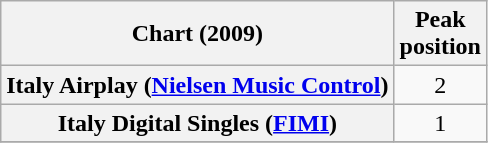<table class="wikitable plainrowheaders sortable">
<tr>
<th>Chart (2009)</th>
<th>Peak<br>position</th>
</tr>
<tr>
<th scope="row">Italy Airplay (<a href='#'>Nielsen Music Control</a>)</th>
<td style="text-align:center;">2</td>
</tr>
<tr>
<th scope="row">Italy Digital Singles (<a href='#'>FIMI</a>)</th>
<td style="text-align:center;">1</td>
</tr>
<tr>
</tr>
</table>
